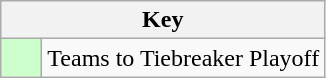<table class="wikitable" style="text-align: center;">
<tr>
<th colspan=2>Key</th>
</tr>
<tr>
<td style="background:#ccffcc; width:20px;"></td>
<td align=left>Teams to Tiebreaker Playoff</td>
</tr>
</table>
